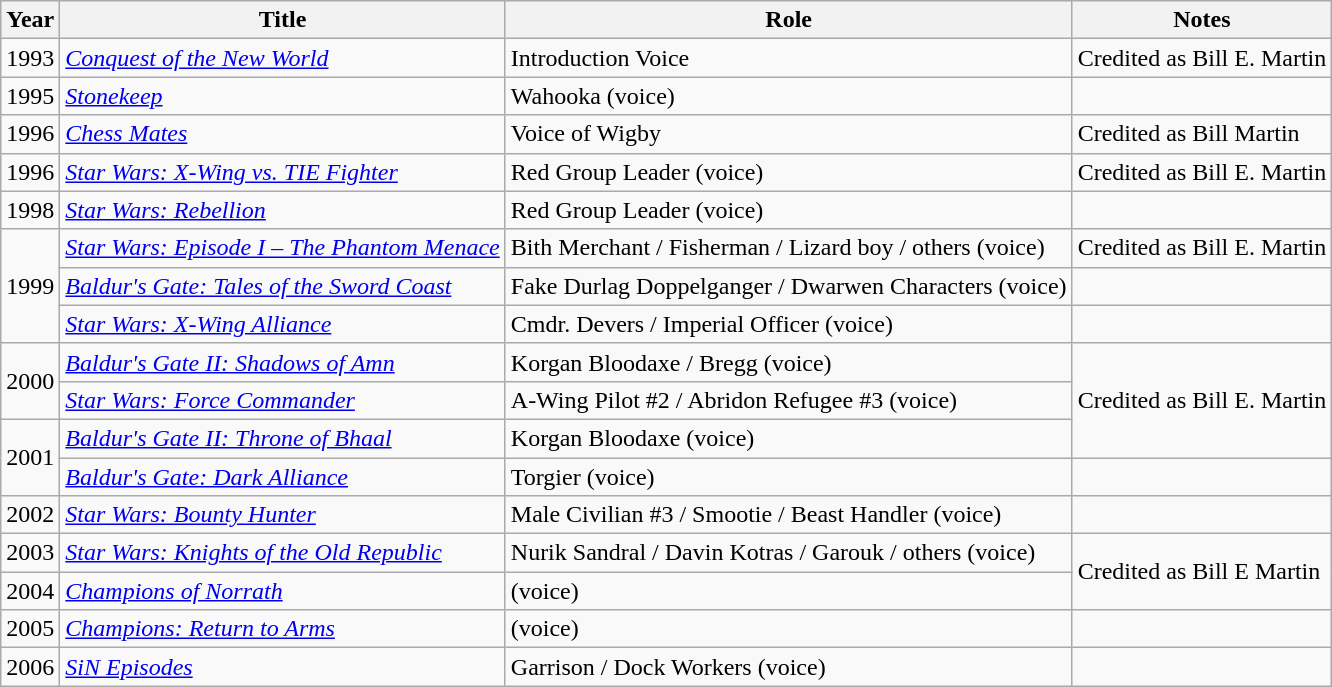<table class="wikitable sortable plainrowheaders" style="white-space:nowrap">
<tr>
<th>Year</th>
<th>Title</th>
<th>Role</th>
<th>Notes</th>
</tr>
<tr>
<td>1993</td>
<td><em><a href='#'>Conquest of the New World</a></em></td>
<td>Introduction Voice</td>
<td>Credited as Bill E. Martin</td>
</tr>
<tr>
<td>1995</td>
<td><em><a href='#'>Stonekeep</a></em></td>
<td>Wahooka (voice)</td>
<td></td>
</tr>
<tr>
<td>1996</td>
<td><em><a href='#'>Chess Mates</a></em></td>
<td>Voice of Wigby</td>
<td>Credited as Bill Martin</td>
</tr>
<tr>
<td>1996</td>
<td><em><a href='#'>Star Wars: X-Wing vs. TIE Fighter</a></em></td>
<td>Red Group Leader (voice)</td>
<td>Credited as Bill E. Martin</td>
</tr>
<tr>
<td>1998</td>
<td><em><a href='#'>Star Wars: Rebellion</a></em></td>
<td>Red Group Leader (voice)</td>
<td></td>
</tr>
<tr>
<td rowspan="3">1999</td>
<td><em><a href='#'>Star Wars: Episode I – The Phantom Menace</a></em></td>
<td>Bith Merchant / Fisherman / Lizard boy / others (voice)</td>
<td>Credited as Bill E. Martin</td>
</tr>
<tr>
<td><em><a href='#'>Baldur's Gate: Tales of the Sword Coast</a></em></td>
<td>Fake Durlag Doppelganger / Dwarwen Characters (voice)</td>
<td></td>
</tr>
<tr>
<td><em><a href='#'>Star Wars: X-Wing Alliance</a></em></td>
<td>Cmdr. Devers / Imperial Officer (voice)</td>
<td></td>
</tr>
<tr>
<td rowspan="2">2000</td>
<td><em><a href='#'>Baldur's Gate II: Shadows of Amn</a></em></td>
<td>Korgan Bloodaxe / Bregg (voice)</td>
<td rowspan="3">Credited as Bill E. Martin</td>
</tr>
<tr>
<td><em><a href='#'>Star Wars: Force Commander</a></em></td>
<td>A-Wing Pilot #2 / Abridon Refugee #3 (voice)</td>
</tr>
<tr>
<td rowspan="2">2001</td>
<td><em><a href='#'>Baldur's Gate II: Throne of Bhaal</a></em></td>
<td>Korgan Bloodaxe (voice)</td>
</tr>
<tr>
<td><em><a href='#'>Baldur's Gate: Dark Alliance</a></em></td>
<td>Torgier (voice)</td>
<td></td>
</tr>
<tr>
<td>2002</td>
<td><em><a href='#'>Star Wars: Bounty Hunter</a></em></td>
<td>Male Civilian #3 / Smootie / Beast Handler (voice)</td>
<td></td>
</tr>
<tr>
<td>2003</td>
<td><em><a href='#'>Star Wars: Knights of the Old Republic</a></em></td>
<td>Nurik Sandral / Davin Kotras / Garouk / others (voice)</td>
<td rowspan="2">Credited as Bill E Martin</td>
</tr>
<tr>
<td>2004</td>
<td><em><a href='#'>Champions of Norrath</a></em></td>
<td>(voice)</td>
</tr>
<tr>
<td>2005</td>
<td><em><a href='#'>Champions: Return to Arms</a></em></td>
<td>(voice)</td>
<td></td>
</tr>
<tr>
<td>2006</td>
<td><em><a href='#'>SiN Episodes</a></em></td>
<td>Garrison / Dock Workers (voice)</td>
<td></td>
</tr>
</table>
